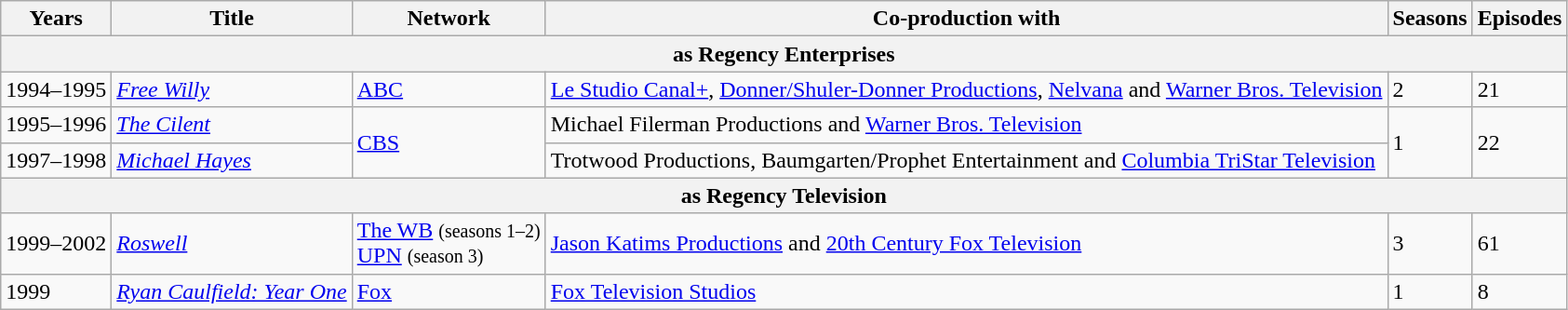<table class="wikitable sortable">
<tr>
<th>Years</th>
<th>Title</th>
<th>Network</th>
<th>Co-production with</th>
<th>Seasons</th>
<th>Episodes</th>
</tr>
<tr>
<th colspan="6">as Regency Enterprises</th>
</tr>
<tr>
<td>1994–1995</td>
<td><em><a href='#'>Free Willy</a></em></td>
<td><a href='#'>ABC</a></td>
<td><a href='#'>Le Studio Canal+</a>, <a href='#'>Donner/Shuler-Donner Productions</a>, <a href='#'>Nelvana</a> and <a href='#'>Warner Bros. Television</a></td>
<td>2</td>
<td>21</td>
</tr>
<tr>
<td>1995–1996</td>
<td><em><a href='#'>The Cilent</a></em></td>
<td rowspan="2"><a href='#'>CBS</a></td>
<td>Michael Filerman Productions and <a href='#'>Warner Bros. Television</a></td>
<td rowspan="2">1</td>
<td rowspan="2">22</td>
</tr>
<tr>
<td>1997–1998</td>
<td><em><a href='#'>Michael Hayes</a></em></td>
<td>Trotwood Productions, Baumgarten/Prophet Entertainment and <a href='#'>Columbia TriStar Television</a></td>
</tr>
<tr>
<th colspan="6">as Regency Television</th>
</tr>
<tr>
<td>1999–2002</td>
<td><em><a href='#'>Roswell</a></em></td>
<td><a href='#'>The WB</a> <small>(seasons 1–2)</small><br><a href='#'>UPN</a> <small>(season 3)</small></td>
<td><a href='#'>Jason Katims Productions</a> and <a href='#'>20th Century Fox Television</a></td>
<td>3</td>
<td>61</td>
</tr>
<tr>
<td>1999</td>
<td><em><a href='#'>Ryan Caulfield: Year One</a></em></td>
<td><a href='#'>Fox</a></td>
<td><a href='#'>Fox Television Studios</a></td>
<td>1</td>
<td>8</td>
</tr>
</table>
